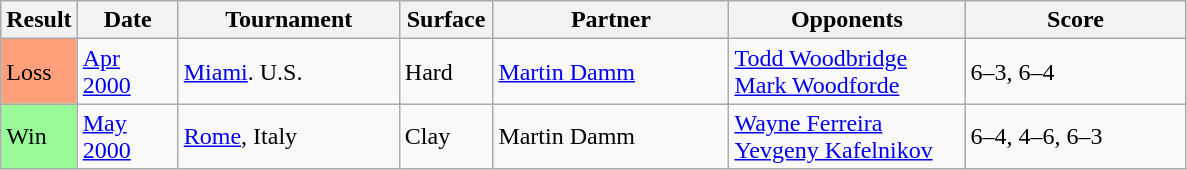<table class="sortable wikitable">
<tr>
<th style="width:40px">Result</th>
<th style="width:60px">Date</th>
<th style="width:140px">Tournament</th>
<th style="width:55px">Surface</th>
<th style="width:150px">Partner</th>
<th style="width:150px">Opponents</th>
<th style="width:140px" class="unsortable">Score</th>
</tr>
<tr>
<td style="background:#ffa07a;">Loss</td>
<td><a href='#'>Apr 2000</a></td>
<td><a href='#'>Miami</a>. U.S.</td>
<td>Hard</td>
<td> <a href='#'>Martin Damm</a></td>
<td> <a href='#'>Todd Woodbridge</a><br> <a href='#'>Mark Woodforde</a></td>
<td>6–3, 6–4</td>
</tr>
<tr>
<td style="background:#98fb98;">Win</td>
<td><a href='#'>May 2000</a></td>
<td><a href='#'>Rome</a>, Italy</td>
<td>Clay</td>
<td> Martin Damm</td>
<td> <a href='#'>Wayne Ferreira</a><br> <a href='#'>Yevgeny Kafelnikov</a></td>
<td>6–4, 4–6, 6–3</td>
</tr>
</table>
